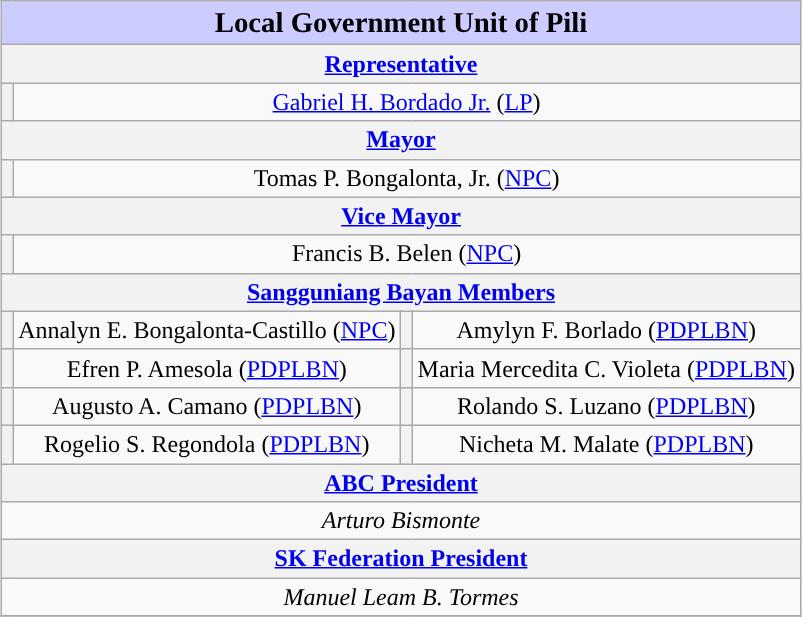<table class="wikitable" align="center" style="margin:auto; margin-top:0">
<tr>
<th colspan=5 style="background:#ccf;" align="center"><big>Local Government Unit of Pili</big></th>
</tr>
<tr>
<th colspan=5 align="center"><a href='#'>Representative</a></th>
</tr>
<tr style="text-align:center;" |>
<th style="background:"></th>
<td colspan=5 align="center"><a href='#'>Gabriel H. Bordado Jr.</a> (<a href='#'>LP</a>)</td>
</tr>
<tr style="text-align:center;">
<th colspan=5 align="center"><a href='#'>Mayor</a></th>
</tr>
<tr style="text-align:center;">
<th style="background:"></th>
<td colspan=5 align="center">Tomas P. Bongalonta, Jr. (<a href='#'>NPC</a>)</td>
</tr>
<tr style="text-align:center;">
<th colspan=5 align="center"><a href='#'>Vice Mayor</a></th>
</tr>
<tr style="text-align:center;">
<th style="background:"></th>
<td colspan=5 align="center">Francis B. Belen (<a href='#'>NPC</a>)</td>
</tr>
<tr style="text-align:center;">
<th colspan=5 align="center"><a href='#'>Sangguniang Bayan Members</a></th>
</tr>
<tr style="text-align:center;">
<th style="background:"></th>
<td colspan=2 align="center">Annalyn E. Bongalonta-Castillo (<a href='#'>NPC</a>)</td>
<th style="background:"></th>
<td colspan=2 align="center">Amylyn F. Borlado (<a href='#'>PDPLBN</a>)</td>
</tr>
<tr>
<th style="background:"></th>
<td colspan=2 align="center">Efren P. Amesola (<a href='#'>PDPLBN</a>)</td>
<th style="background:"></th>
<td colspan=2 align="center">Maria Mercedita C. Violeta (<a href='#'>PDPLBN</a>)</td>
</tr>
<tr>
<th style="background:"></th>
<td colspan=2 align="center">Augusto A. Camano (<a href='#'>PDPLBN</a>)</td>
<th style="background:"></th>
<td colspan=2 align="center">Rolando S. Luzano (<a href='#'>PDPLBN</a>)</td>
</tr>
<tr>
<th style="background:"></th>
<td colspan=2 align="center">Rogelio S. Regondola (<a href='#'>PDPLBN</a>)</td>
<th style="background:"></th>
<td colspan=2 align="center">Nicheta M. Malate (<a href='#'>PDPLBN</a>)</td>
</tr>
<tr>
<th colspan=5 align="center"><a href='#'>ABC President</a></th>
</tr>
<tr style="text-align:center;">
<td colspan=5 align="center"><em>Arturo Bismonte</em></td>
</tr>
<tr style="text-align:center;">
<th colspan=5 align="center"><a href='#'>SK Federation President</a></th>
</tr>
<tr style="text-align:center;">
<td colspan=5 align="center"><em>Manuel Leam B. Tormes</em></td>
</tr>
<tr>
</tr>
<tr>
</tr>
</table>
